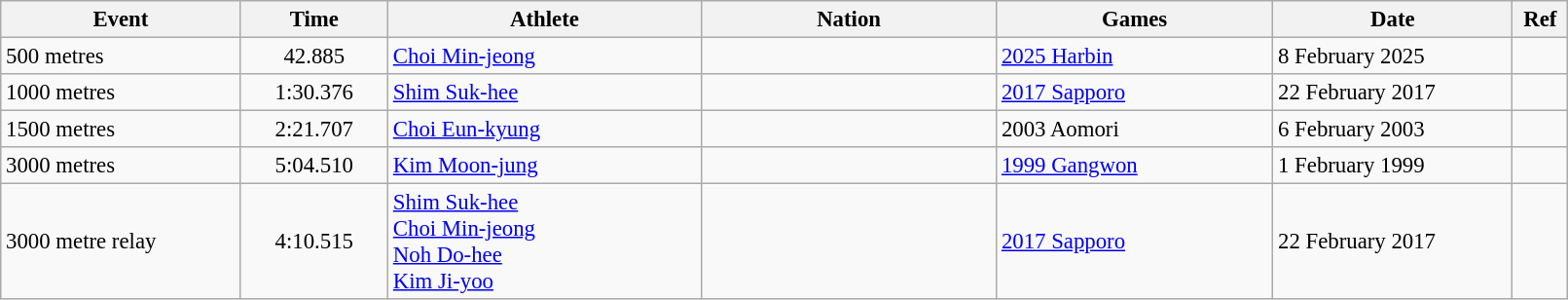<table class="wikitable" style="font-size:95%; width: 85%;">
<tr>
<th width=13%>Event</th>
<th width=8%>Time</th>
<th width=17%>Athlete</th>
<th width=16%>Nation</th>
<th width=15%>Games</th>
<th width=13%>Date</th>
<th width=3%>Ref</th>
</tr>
<tr>
<td>500 metres</td>
<td align="center">42.885</td>
<td><a href='#'>Choi Min-jeong</a></td>
<td></td>
<td><a href='#'>2025 Harbin</a></td>
<td>8 February 2025</td>
<td></td>
</tr>
<tr>
<td>1000 metres</td>
<td align="center">1:30.376</td>
<td><a href='#'>Shim Suk-hee</a></td>
<td></td>
<td><a href='#'>2017 Sapporo</a></td>
<td>22 February 2017</td>
<td></td>
</tr>
<tr>
<td>1500 metres</td>
<td align="center">2:21.707</td>
<td><a href='#'>Choi Eun-kyung</a></td>
<td></td>
<td>2003 Aomori</td>
<td>6 February 2003</td>
<td></td>
</tr>
<tr>
<td>3000 metres</td>
<td align="center">5:04.510</td>
<td><a href='#'>Kim Moon-jung</a></td>
<td></td>
<td><a href='#'>1999 Gangwon</a></td>
<td>1 February 1999</td>
<td></td>
</tr>
<tr>
<td>3000 metre relay</td>
<td align="center">4:10.515</td>
<td><a href='#'>Shim Suk-hee</a><br><a href='#'>Choi Min-jeong</a><br><a href='#'>Noh Do-hee</a><br><a href='#'>Kim Ji-yoo</a></td>
<td></td>
<td><a href='#'>2017 Sapporo</a></td>
<td>22 February 2017</td>
<td></td>
</tr>
</table>
